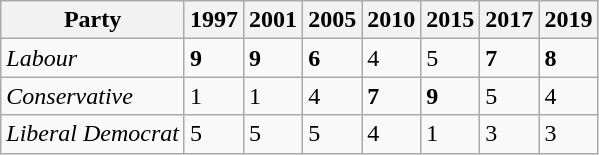<table class="wikitable">
<tr>
<th>Party</th>
<th>1997</th>
<th>2001</th>
<th>2005</th>
<th>2010</th>
<th>2015</th>
<th>2017</th>
<th>2019</th>
</tr>
<tr>
<td><em>Labour</em></td>
<td><strong>9</strong></td>
<td><strong>9</strong></td>
<td><strong>6</strong></td>
<td>4</td>
<td>5</td>
<td><strong>7</strong></td>
<td><strong>8</strong></td>
</tr>
<tr>
<td><em>Conservative</em></td>
<td>1</td>
<td>1</td>
<td>4</td>
<td><strong>7</strong></td>
<td><strong>9</strong></td>
<td>5</td>
<td>4</td>
</tr>
<tr>
<td><em>Liberal Democrat</em></td>
<td>5</td>
<td>5</td>
<td>5</td>
<td>4</td>
<td>1</td>
<td>3</td>
<td>3</td>
</tr>
</table>
